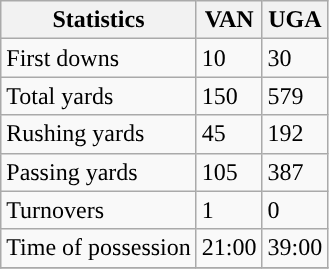<table class="wikitable">
<tr>
<th>Statistics</th>
<th>VAN</th>
<th>UGA</th>
</tr>
<tr>
<td>First downs</td>
<td>10</td>
<td>30</td>
</tr>
<tr>
<td>Total yards</td>
<td>150</td>
<td>579</td>
</tr>
<tr>
<td>Rushing yards</td>
<td>45</td>
<td>192</td>
</tr>
<tr>
<td>Passing yards</td>
<td>105</td>
<td>387</td>
</tr>
<tr>
<td>Turnovers</td>
<td>1</td>
<td>0</td>
</tr>
<tr>
<td>Time of possession</td>
<td>21:00</td>
<td>39:00</td>
</tr>
<tr>
</tr>
</table>
